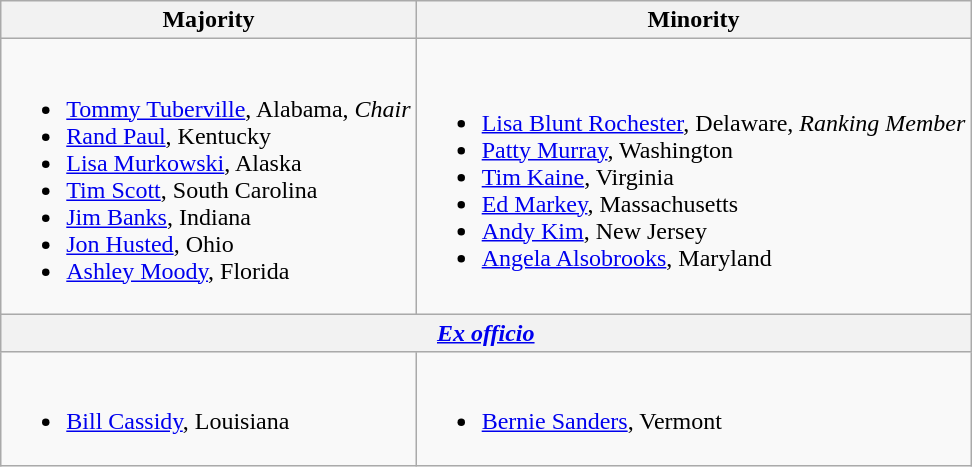<table class=wikitable>
<tr>
<th>Majority</th>
<th>Minority</th>
</tr>
<tr>
<td><br><ul><li><a href='#'>Tommy Tuberville</a>, Alabama, <em>Chair</em></li><li><a href='#'>Rand Paul</a>, Kentucky</li><li><a href='#'>Lisa Murkowski</a>, Alaska</li><li><a href='#'>Tim Scott</a>, South Carolina</li><li><a href='#'>Jim Banks</a>, Indiana</li><li><a href='#'>Jon Husted</a>, Ohio</li><li><a href='#'>Ashley Moody</a>, Florida</li></ul></td>
<td><br><ul><li><a href='#'>Lisa Blunt Rochester</a>, Delaware, <em>Ranking Member</em></li><li><a href='#'>Patty Murray</a>, Washington</li><li><a href='#'>Tim Kaine</a>, Virginia</li><li><a href='#'>Ed Markey</a>, Massachusetts</li><li><a href='#'>Andy Kim</a>, New Jersey</li><li><a href='#'>Angela Alsobrooks</a>, Maryland</li></ul></td>
</tr>
<tr>
<th colspan=2><em><a href='#'>Ex officio</a></em></th>
</tr>
<tr>
<td><br><ul><li><a href='#'>Bill Cassidy</a>, Louisiana</li></ul></td>
<td><br><ul><li><span><a href='#'>Bernie Sanders</a>, Vermont</span></li></ul></td>
</tr>
</table>
